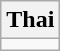<table class="wikitable">
<tr>
<th>Thai</th>
</tr>
<tr style="vertical-align:top; white-space:nowrap;">
<td></td>
</tr>
</table>
